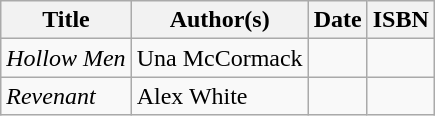<table class="wikitable">
<tr>
<th>Title</th>
<th>Author(s)</th>
<th>Date</th>
<th>ISBN</th>
</tr>
<tr>
<td><em>Hollow Men</em></td>
<td>Una McCormack</td>
<td></td>
<td></td>
</tr>
<tr>
<td><em>Revenant</em></td>
<td>Alex White</td>
<td></td>
<td></td>
</tr>
</table>
